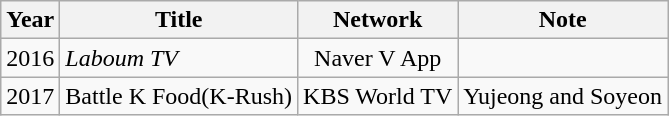<table class="wikitable">
<tr>
<th>Year</th>
<th>Title</th>
<th>Network</th>
<th>Note</th>
</tr>
<tr>
<td>2016</td>
<td><em>Laboum TV</em></td>
<td align="center">Naver V App</td>
<td></td>
</tr>
<tr>
<td>2017</td>
<td>Battle K Food(K-Rush)</td>
<td>KBS World TV</td>
<td>Yujeong and Soyeon</td>
</tr>
</table>
